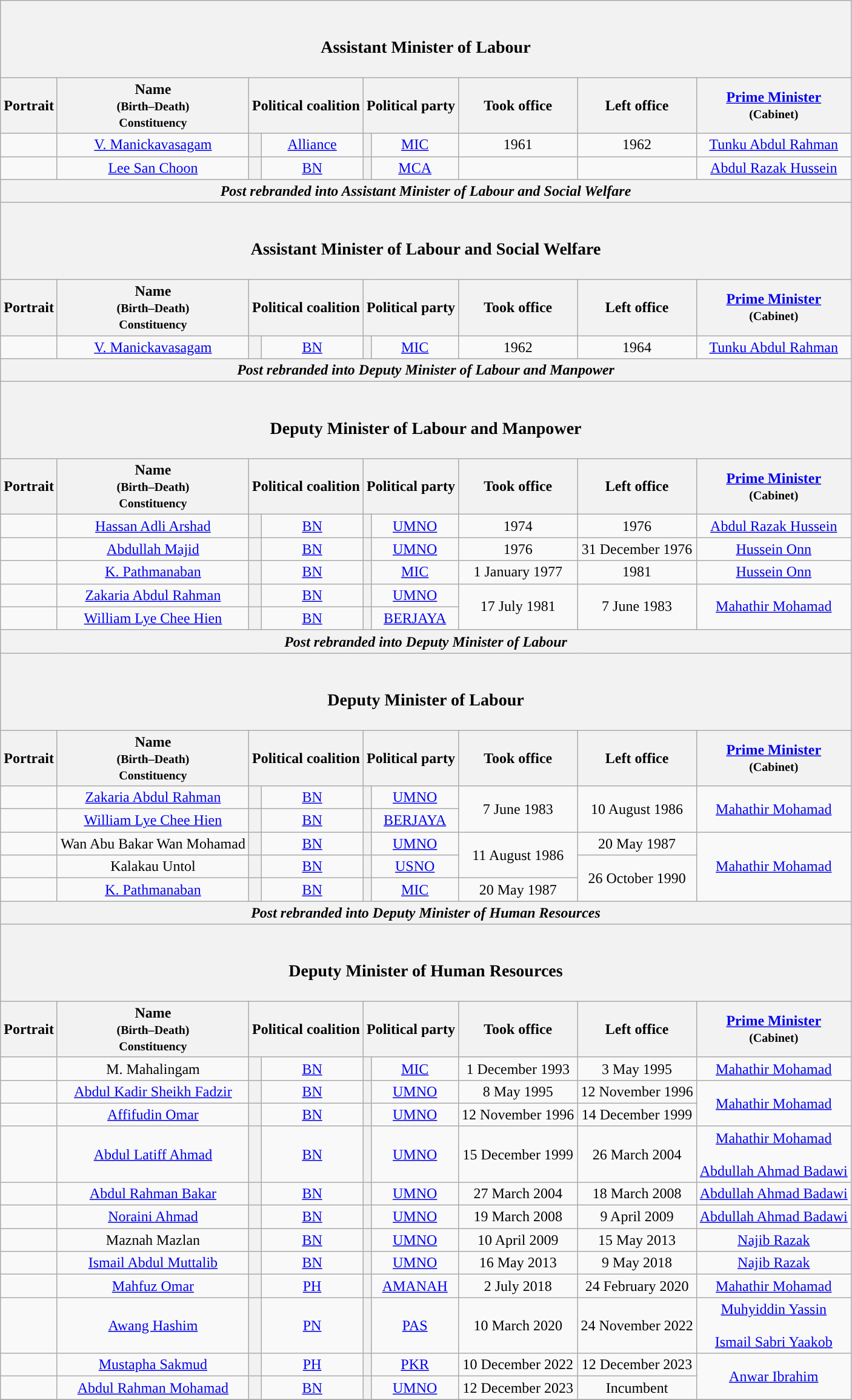<table class="wikitable" style="text-align:center;">
<tr>
<th colspan="9"><br><h3>Assistant Minister of Labour</h3></th>
</tr>
<tr>
<th>Portrait</th>
<th>Name<br><small>(Birth–Death)<br>Constituency</small></th>
<th colspan="2">Political coalition</th>
<th colspan="2">Political party</th>
<th>Took office</th>
<th>Left office</th>
<th><a href='#'>Prime Minister</a><br><small>(Cabinet)</small></th>
</tr>
<tr>
<td></td>
<td><a href='#'>V. Manickavasagam</a><br></td>
<th style="background:"></th>
<td><a href='#'>Alliance</a></td>
<th style="background:"></th>
<td><a href='#'>MIC</a></td>
<td>1961</td>
<td>1962</td>
<td><a href='#'>Tunku Abdul Rahman</a><br></td>
</tr>
<tr>
<td></td>
<td><a href='#'>Lee San Choon</a><br></td>
<th style="background:"></th>
<td><a href='#'>BN</a></td>
<th style="background:"></th>
<td><a href='#'>MCA</a></td>
<td></td>
<td></td>
<td><a href='#'>Abdul Razak Hussein</a><br></td>
</tr>
<tr>
<th colspan="9"><em>Post rebranded into Assistant Minister of Labour and Social Welfare</em></th>
</tr>
<tr>
<th colspan="9"><br><h3>Assistant Minister of Labour and Social Welfare</h3></th>
</tr>
<tr>
<th>Portrait</th>
<th>Name<br><small>(Birth–Death)<br>Constituency</small></th>
<th colspan="2">Political coalition</th>
<th colspan="2">Political party</th>
<th>Took office</th>
<th>Left office</th>
<th><a href='#'>Prime Minister</a><br><small>(Cabinet)</small></th>
</tr>
<tr>
<td></td>
<td><a href='#'>V. Manickavasagam</a><br></td>
<th style="background:"></th>
<td><a href='#'>BN</a></td>
<th style="background:"></th>
<td><a href='#'>MIC</a></td>
<td>1962</td>
<td>1964</td>
<td><a href='#'>Tunku Abdul Rahman</a><br></td>
</tr>
<tr>
<th colspan="9"><em>Post rebranded into Deputy Minister of Labour and Manpower</em></th>
</tr>
<tr>
<th colspan="9"><br><h3>Deputy Minister of Labour and Manpower</h3></th>
</tr>
<tr>
<th>Portrait</th>
<th>Name<br><small>(Birth–Death)<br>Constituency</small></th>
<th colspan="2">Political coalition</th>
<th colspan="2">Political party</th>
<th>Took office</th>
<th>Left office</th>
<th><a href='#'>Prime Minister</a><br><small>(Cabinet)</small></th>
</tr>
<tr>
<td></td>
<td><a href='#'>Hassan Adli Arshad</a><br></td>
<th style="background:"></th>
<td><a href='#'>BN</a></td>
<th style="background:"></th>
<td><a href='#'>UMNO</a></td>
<td>1974</td>
<td>1976</td>
<td><a href='#'>Abdul Razak Hussein</a><br></td>
</tr>
<tr>
<td></td>
<td><a href='#'>Abdullah Majid</a><br></td>
<th style="background:"></th>
<td><a href='#'>BN</a></td>
<th style="background:"></th>
<td><a href='#'>UMNO</a></td>
<td>1976</td>
<td>31 December 1976</td>
<td><a href='#'>Hussein Onn</a><br></td>
</tr>
<tr>
<td></td>
<td><a href='#'>K. Pathmanaban</a><br></td>
<th style="background:"></th>
<td><a href='#'>BN</a></td>
<th style="background:"></th>
<td><a href='#'>MIC</a></td>
<td>1 January 1977</td>
<td>1981</td>
<td><a href='#'>Hussein Onn</a><br></td>
</tr>
<tr>
<td></td>
<td><a href='#'>Zakaria Abdul Rahman</a><br></td>
<th style="background:"></th>
<td><a href='#'>BN</a></td>
<th style="background:"></th>
<td><a href='#'>UMNO</a></td>
<td rowspan=2>17 July 1981</td>
<td rowspan=2>7 June 1983</td>
<td rowspan=2><a href='#'>Mahathir Mohamad</a><br></td>
</tr>
<tr>
<td></td>
<td><a href='#'>William Lye Chee Hien</a>	<br></td>
<th style="background:"></th>
<td><a href='#'>BN</a></td>
<th style="background:"></th>
<td><a href='#'>BERJAYA</a></td>
</tr>
<tr>
<th colspan="9"><em>Post rebranded into Deputy Minister of Labour</em></th>
</tr>
<tr>
<th colspan="9"><br><h3>Deputy Minister of Labour</h3></th>
</tr>
<tr>
<th>Portrait</th>
<th>Name<br><small>(Birth–Death)<br>Constituency</small></th>
<th colspan="2">Political coalition</th>
<th colspan="2">Political party</th>
<th>Took office</th>
<th>Left office</th>
<th><a href='#'>Prime Minister</a><br><small>(Cabinet)</small></th>
</tr>
<tr>
<td></td>
<td><a href='#'>Zakaria Abdul Rahman</a><br></td>
<th style="background:"></th>
<td><a href='#'>BN</a></td>
<th style="background:"></th>
<td><a href='#'>UMNO</a></td>
<td rowspan=2>7 June 1983</td>
<td rowspan=2>10 August 1986</td>
<td rowspan=2><a href='#'>Mahathir Mohamad</a><br></td>
</tr>
<tr>
<td></td>
<td><a href='#'>William Lye Chee Hien</a><br></td>
<th style="background:"></th>
<td><a href='#'>BN</a></td>
<th style="background:"></th>
<td><a href='#'>BERJAYA</a></td>
</tr>
<tr>
<td></td>
<td>Wan Abu Bakar Wan Mohamad<br></td>
<th style="background:"></th>
<td><a href='#'>BN</a></td>
<th style="background:"></th>
<td><a href='#'>UMNO</a></td>
<td rowspan=2>11 August 1986</td>
<td>20 May 1987</td>
<td rowspan=3><a href='#'>Mahathir Mohamad</a><br></td>
</tr>
<tr>
<td></td>
<td>Kalakau Untol<br></td>
<th style="background:"></th>
<td><a href='#'>BN</a></td>
<th style="background:"></th>
<td><a href='#'>USNO</a></td>
<td rowspan=2>26 October 1990</td>
</tr>
<tr>
<td></td>
<td><a href='#'>K. Pathmanaban</a><br></td>
<th style="background:"></th>
<td><a href='#'>BN</a></td>
<th style="background:"></th>
<td><a href='#'>MIC</a></td>
<td>20 May 1987</td>
</tr>
<tr>
<th colspan="9"><em>Post rebranded into Deputy Minister of Human Resources</em></th>
</tr>
<tr>
<th colspan="9"><br><h3>Deputy Minister of Human Resources</h3></th>
</tr>
<tr>
<th>Portrait</th>
<th>Name<br><small>(Birth–Death)<br>Constituency</small></th>
<th colspan="2">Political coalition</th>
<th colspan="2">Political party</th>
<th>Took office</th>
<th>Left office</th>
<th><a href='#'>Prime Minister</a><br><small>(Cabinet)</small></th>
</tr>
<tr>
<td></td>
<td>M. Mahalingam<br></td>
<th style="background:"></th>
<td><a href='#'>BN</a></td>
<th style="background:"></th>
<td><a href='#'>MIC</a></td>
<td>1 December 1993</td>
<td>3 May 1995</td>
<td><a href='#'>Mahathir Mohamad</a><br></td>
</tr>
<tr>
<td></td>
<td><a href='#'>Abdul Kadir Sheikh Fadzir</a><br></td>
<th style="background:"></th>
<td><a href='#'>BN</a></td>
<th style="background:"></th>
<td><a href='#'>UMNO</a></td>
<td>8 May 1995</td>
<td>12 November 1996</td>
<td rowspan=2><a href='#'>Mahathir Mohamad</a><br></td>
</tr>
<tr>
<td></td>
<td><a href='#'>Affifudin Omar</a><br></td>
<th style="background:"></th>
<td><a href='#'>BN</a></td>
<th style="background:"></th>
<td><a href='#'>UMNO</a></td>
<td>12 November 1996</td>
<td>14 December 1999</td>
</tr>
<tr>
<td></td>
<td><a href='#'>Abdul Latiff Ahmad</a><br></td>
<th style="background:"></th>
<td><a href='#'>BN</a></td>
<th style="background:"></th>
<td><a href='#'>UMNO</a></td>
<td>15 December 1999</td>
<td>26 March 2004</td>
<td><a href='#'>Mahathir Mohamad</a><br><br><a href='#'>Abdullah Ahmad Badawi</a><br></td>
</tr>
<tr>
<td></td>
<td><a href='#'>Abdul Rahman Bakar</a><br></td>
<th style="background:"></th>
<td><a href='#'>BN</a></td>
<th style="background:"></th>
<td><a href='#'>UMNO</a></td>
<td>27 March 2004</td>
<td>18 March 2008</td>
<td><a href='#'>Abdullah Ahmad Badawi</a><br></td>
</tr>
<tr>
<td></td>
<td><a href='#'>Noraini Ahmad</a><br></td>
<th style="background:"></th>
<td><a href='#'>BN</a></td>
<th style="background:"></th>
<td><a href='#'>UMNO</a></td>
<td>19 March 2008</td>
<td>9 April 2009</td>
<td><a href='#'>Abdullah Ahmad Badawi</a><br></td>
</tr>
<tr>
<td></td>
<td>Maznah Mazlan<br></td>
<th style="background:"></th>
<td><a href='#'>BN</a></td>
<th style="background:"></th>
<td><a href='#'>UMNO</a></td>
<td>10 April 2009</td>
<td>15 May 2013</td>
<td><a href='#'>Najib Razak</a><br></td>
</tr>
<tr>
<td></td>
<td><a href='#'>Ismail Abdul Muttalib</a><br></td>
<th style="background:"></th>
<td><a href='#'>BN</a></td>
<th style="background:"></th>
<td><a href='#'>UMNO</a></td>
<td>16 May 2013</td>
<td>9 May 2018</td>
<td><a href='#'>Najib Razak</a><br></td>
</tr>
<tr>
<td></td>
<td><a href='#'>Mahfuz Omar</a><br></td>
<th style="background:"></th>
<td><a href='#'>PH</a></td>
<th style="background:"></th>
<td><a href='#'>AMANAH</a></td>
<td>2 July 2018</td>
<td>24 February 2020</td>
<td><a href='#'>Mahathir Mohamad</a><br></td>
</tr>
<tr>
<td></td>
<td><a href='#'>Awang Hashim</a><br></td>
<th style="background:"></th>
<td><a href='#'>PN</a></td>
<th style="background:"></th>
<td><a href='#'>PAS</a></td>
<td>10 March 2020</td>
<td>24 November 2022</td>
<td><a href='#'>Muhyiddin Yassin</a><br><br><a href='#'>Ismail Sabri Yaakob</a><br></td>
</tr>
<tr>
<td></td>
<td><a href='#'>Mustapha Sakmud</a><br></td>
<th style="background:"></th>
<td><a href='#'>PH</a></td>
<th style="background:"></th>
<td><a href='#'>PKR</a></td>
<td>10 December 2022</td>
<td>12 December 2023</td>
<td rowspan=2><a href='#'>Anwar Ibrahim</a><br></td>
</tr>
<tr>
<td></td>
<td><a href='#'>Abdul Rahman Mohamad</a><br></td>
<th style="background:"></th>
<td><a href='#'>BN</a></td>
<th style="background:"></th>
<td><a href='#'>UMNO</a></td>
<td>12 December 2023</td>
<td>Incumbent</td>
</tr>
<tr>
</tr>
</table>
